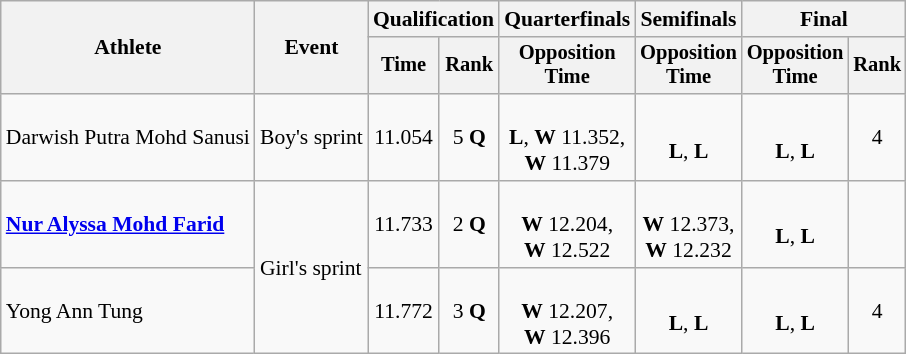<table class="wikitable" style="font-size:90%;">
<tr>
<th rowspan=2>Athlete</th>
<th rowspan=2>Event</th>
<th colspan=2>Qualification</th>
<th>Quarterfinals</th>
<th>Semifinals</th>
<th colspan=2>Final</th>
</tr>
<tr style="font-size:95%">
<th>Time</th>
<th>Rank</th>
<th>Opposition<br>Time</th>
<th>Opposition<br>Time</th>
<th>Opposition<br>Time</th>
<th>Rank</th>
</tr>
<tr style="text-align:center">
<td align=left>Darwish Putra Mohd Sanusi</td>
<td align=left>Boy's sprint</td>
<td>11.054</td>
<td>5 <strong>Q</strong></td>
<td><br><strong>L</strong>, <strong>W</strong> 11.352,<br><strong>W</strong> 11.379</td>
<td><br><strong>L</strong>, <strong>L</strong></td>
<td><br><strong>L</strong>, <strong>L</strong></td>
<td>4</td>
</tr>
<tr style="text-align:center">
<td align=left><strong><a href='#'>Nur Alyssa Mohd Farid</a></strong></td>
<td align=left rowspan=2>Girl's sprint</td>
<td>11.733</td>
<td>2 <strong>Q</strong></td>
<td><br><strong>W</strong> 12.204,<br><strong>W</strong> 12.522</td>
<td><br><strong>W</strong> 12.373,<br><strong>W</strong> 12.232</td>
<td><br><strong>L</strong>, <strong>L</strong></td>
<td></td>
</tr>
<tr style="text-align:center">
<td align=left>Yong Ann Tung</td>
<td>11.772</td>
<td>3 <strong>Q</strong></td>
<td><br><strong>W</strong> 12.207,<br><strong>W</strong> 12.396</td>
<td><br><strong>L</strong>, <strong>L</strong></td>
<td><br><strong>L</strong>, <strong>L</strong></td>
<td>4</td>
</tr>
</table>
